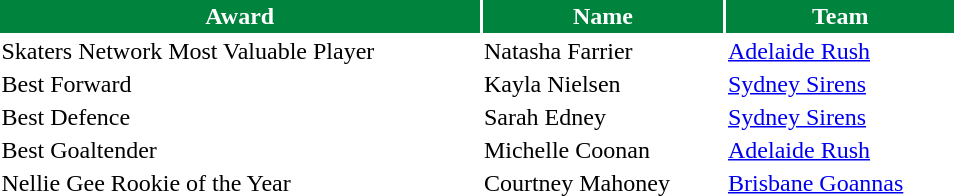<table class="toccolours" style="width:40em">
<tr>
<th style="background:#00843d;color:white;border:#00843d 1px solid">Award</th>
<th style="background:#00843d;color:white;border:#00843d 1px solid">Name</th>
<th style="background:#00843d;color:white;border:#00843d 1px solid">Team</th>
</tr>
<tr>
<td>Skaters Network Most Valuable Player</td>
<td> Natasha Farrier</td>
<td><a href='#'>Adelaide Rush</a></td>
</tr>
<tr>
<td>Best Forward</td>
<td> Kayla Nielsen</td>
<td><a href='#'>Sydney Sirens</a></td>
</tr>
<tr>
<td>Best Defence</td>
<td> Sarah Edney</td>
<td><a href='#'>Sydney Sirens</a></td>
</tr>
<tr>
<td>Best Goaltender</td>
<td> Michelle Coonan</td>
<td><a href='#'>Adelaide Rush</a></td>
</tr>
<tr>
<td>Nellie Gee Rookie of the Year</td>
<td> Courtney Mahoney</td>
<td><a href='#'>Brisbane Goannas</a></td>
</tr>
<tr>
</tr>
</table>
